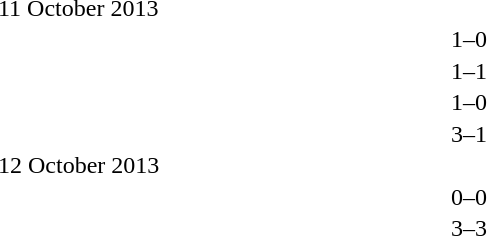<table style="width:50%;" cellspacing="1">
<tr>
<th width=25%></th>
<th width=10%></th>
<th width=25%></th>
</tr>
<tr>
<td>11 October 2013</td>
</tr>
<tr>
<td align=right></td>
<td align=center>1–0</td>
<td></td>
</tr>
<tr>
<td align=right></td>
<td align=center>1–1</td>
<td></td>
</tr>
<tr>
<td align=right></td>
<td align=center>1–0</td>
<td></td>
</tr>
<tr>
<td align=right></td>
<td align=center>3–1</td>
<td></td>
</tr>
<tr>
<td>12 October 2013</td>
</tr>
<tr>
<td align=right></td>
<td align=center>0–0</td>
<td></td>
</tr>
<tr>
<td align=right></td>
<td align=center>3–3</td>
<td></td>
</tr>
</table>
